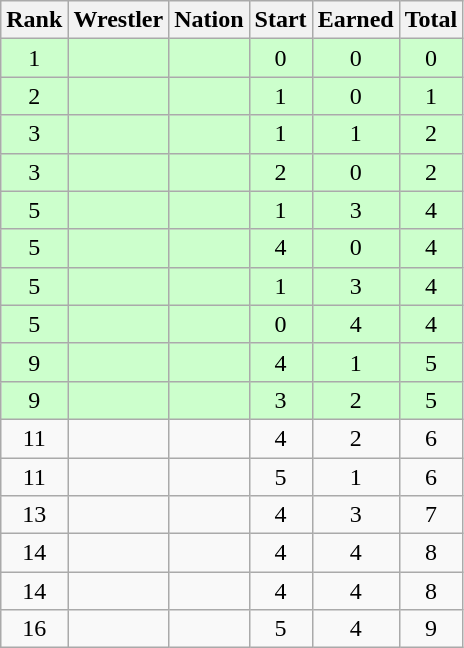<table class="wikitable sortable" style="text-align:center;">
<tr>
<th>Rank</th>
<th>Wrestler</th>
<th>Nation</th>
<th>Start</th>
<th>Earned</th>
<th>Total</th>
</tr>
<tr style="background:#cfc;">
<td>1</td>
<td align=left></td>
<td align=left></td>
<td>0</td>
<td>0</td>
<td>0</td>
</tr>
<tr style="background:#cfc;">
<td>2</td>
<td align=left></td>
<td align=left></td>
<td>1</td>
<td>0</td>
<td>1</td>
</tr>
<tr style="background:#cfc;">
<td>3</td>
<td align=left></td>
<td align=left></td>
<td>1</td>
<td>1</td>
<td>2</td>
</tr>
<tr style="background:#cfc;">
<td>3</td>
<td align=left></td>
<td align=left></td>
<td>2</td>
<td>0</td>
<td>2</td>
</tr>
<tr style="background:#cfc;">
<td>5</td>
<td align=left></td>
<td align=left></td>
<td>1</td>
<td>3</td>
<td>4</td>
</tr>
<tr style="background:#cfc;">
<td>5</td>
<td align=left></td>
<td align=left></td>
<td>4</td>
<td>0</td>
<td>4</td>
</tr>
<tr style="background:#cfc;">
<td>5</td>
<td align=left></td>
<td align=left></td>
<td>1</td>
<td>3</td>
<td>4</td>
</tr>
<tr style="background:#cfc;">
<td>5</td>
<td align=left></td>
<td align=left></td>
<td>0</td>
<td>4</td>
<td>4</td>
</tr>
<tr style="background:#cfc;">
<td>9</td>
<td align=left></td>
<td align=left></td>
<td>4</td>
<td>1</td>
<td>5</td>
</tr>
<tr style="background:#cfc;">
<td>9</td>
<td align=left></td>
<td align=left></td>
<td>3</td>
<td>2</td>
<td>5</td>
</tr>
<tr>
<td>11</td>
<td align=left></td>
<td align=left></td>
<td>4</td>
<td>2</td>
<td>6</td>
</tr>
<tr>
<td>11</td>
<td align=left></td>
<td align=left></td>
<td>5</td>
<td>1</td>
<td>6</td>
</tr>
<tr>
<td>13</td>
<td align=left></td>
<td align=left></td>
<td>4</td>
<td>3</td>
<td>7</td>
</tr>
<tr>
<td>14</td>
<td align=left></td>
<td align=left></td>
<td>4</td>
<td>4</td>
<td>8</td>
</tr>
<tr>
<td>14</td>
<td align=left></td>
<td align=left></td>
<td>4</td>
<td>4</td>
<td>8</td>
</tr>
<tr>
<td>16</td>
<td align=left></td>
<td align=left></td>
<td>5</td>
<td>4</td>
<td>9</td>
</tr>
</table>
